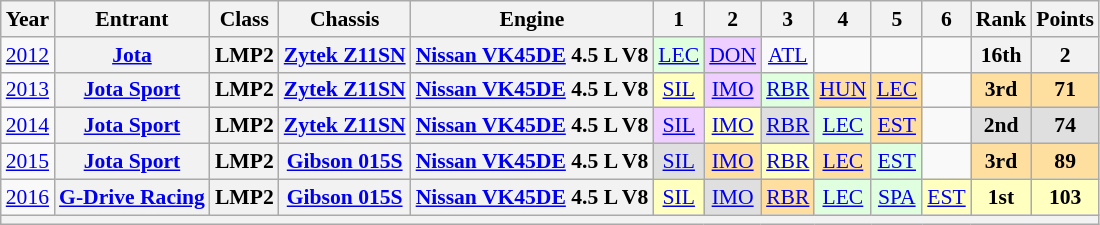<table class="wikitable" style="text-align:center; font-size:90%">
<tr>
<th>Year</th>
<th>Entrant</th>
<th>Class</th>
<th>Chassis</th>
<th>Engine</th>
<th>1</th>
<th>2</th>
<th>3</th>
<th>4</th>
<th>5</th>
<th>6</th>
<th>Rank</th>
<th>Points</th>
</tr>
<tr>
<td><a href='#'>2012</a></td>
<th><a href='#'>Jota</a></th>
<th>LMP2</th>
<th><a href='#'>Zytek Z11SN</a></th>
<th><a href='#'>Nissan VK45DE</a> 4.5 L V8</th>
<td style="background:#DFFFDF;"><a href='#'>LEC</a><br></td>
<td style="background:#EFCFFF;"><a href='#'>DON</a><br></td>
<td><a href='#'>ATL</a></td>
<td></td>
<td></td>
<td></td>
<th>16th</th>
<th>2</th>
</tr>
<tr>
<td><a href='#'>2013</a></td>
<th><a href='#'>Jota Sport</a></th>
<th>LMP2</th>
<th><a href='#'>Zytek Z11SN</a></th>
<th><a href='#'>Nissan VK45DE</a> 4.5 L V8</th>
<td style="background:#FFFFBF;"><a href='#'>SIL</a><br></td>
<td style="background:#EFCFFF;"><a href='#'>IMO</a><br></td>
<td style="background:#DFFFDF;"><a href='#'>RBR</a><br></td>
<td style="background:#FFDF9F;"><a href='#'>HUN</a><br></td>
<td style="background:#FFDF9F;"><a href='#'>LEC</a><br></td>
<td></td>
<th style="background:#FFDF9F;">3rd</th>
<th style="background:#FFDF9F;">71</th>
</tr>
<tr>
<td><a href='#'>2014</a></td>
<th><a href='#'>Jota Sport</a></th>
<th>LMP2</th>
<th><a href='#'>Zytek Z11SN</a></th>
<th><a href='#'>Nissan VK45DE</a> 4.5 L V8</th>
<td style="background:#EFCFFF;"><a href='#'>SIL</a><br></td>
<td style="background:#FFFFBF;"><a href='#'>IMO</a><br></td>
<td style="background:#DFDFDF;"><a href='#'>RBR</a><br></td>
<td style="background:#DFFFDF;"><a href='#'>LEC</a><br></td>
<td style="background:#FFDF9F;"><a href='#'>EST</a><br></td>
<td></td>
<th style="background:#DFDFDF;">2nd</th>
<th style="background:#DFDFDF;">74</th>
</tr>
<tr>
<td><a href='#'>2015</a></td>
<th><a href='#'>Jota Sport</a></th>
<th>LMP2</th>
<th><a href='#'>Gibson 015S</a></th>
<th><a href='#'>Nissan VK45DE</a> 4.5 L V8</th>
<td style="background:#DFDFDF;"><a href='#'>SIL</a><br></td>
<td style="background:#FFDF9F;"><a href='#'>IMO</a><br></td>
<td style="background:#FFFFBF;"><a href='#'>RBR</a><br></td>
<td style="background:#FFDF9F;"><a href='#'>LEC</a><br></td>
<td style="background:#DFFFDF;"><a href='#'>EST</a><br></td>
<td></td>
<th style="background:#FFDF9F;">3rd</th>
<th style="background:#FFDF9F;">89</th>
</tr>
<tr>
<td><a href='#'>2016</a></td>
<th><a href='#'>G-Drive Racing</a></th>
<th>LMP2</th>
<th><a href='#'>Gibson 015S</a></th>
<th><a href='#'>Nissan VK45DE</a> 4.5 L V8</th>
<td style="background:#FFFFBF;"><a href='#'>SIL</a><br></td>
<td style="background:#DFDFDF;"><a href='#'>IMO</a><br></td>
<td style="background:#FFDF9F;"><a href='#'>RBR</a><br></td>
<td style="background:#DFFFDF;"><a href='#'>LEC</a><br></td>
<td style="background:#DFFFDF;"><a href='#'>SPA</a><br></td>
<td style="background:#FFFFBF;"><a href='#'>EST</a><br></td>
<th style="background:#FFFFBF;">1st</th>
<th style="background:#FFFFBF;">103</th>
</tr>
<tr>
<th colspan="13"></th>
</tr>
</table>
